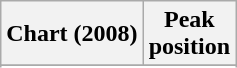<table class="wikitable sortable plainrowheaders">
<tr>
<th>Chart (2008)</th>
<th>Peak<br>position</th>
</tr>
<tr>
</tr>
<tr>
</tr>
</table>
